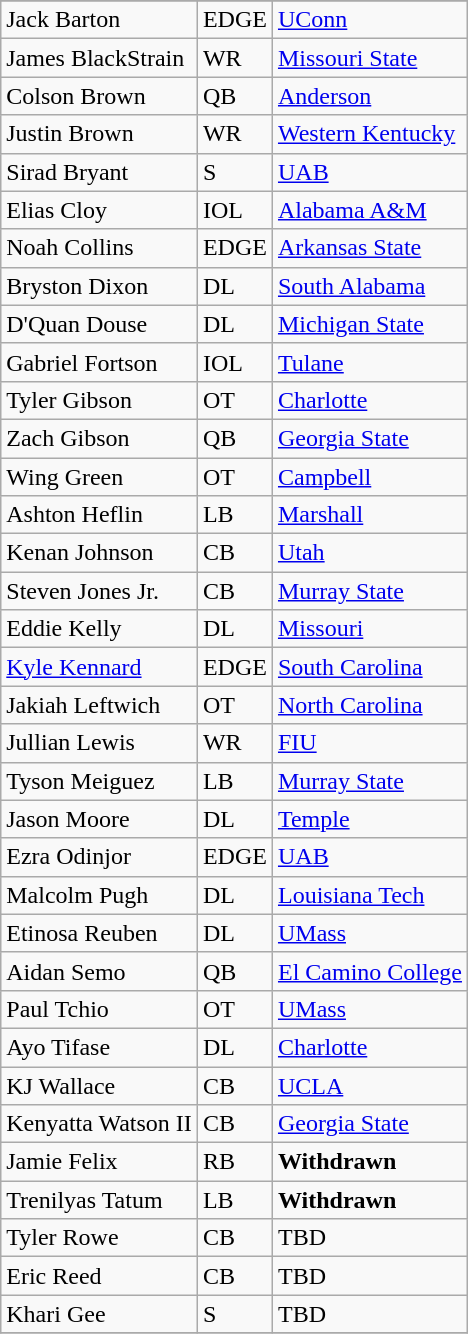<table class="wikitable">
<tr>
</tr>
<tr>
<td>Jack Barton</td>
<td>EDGE</td>
<td><a href='#'>UConn</a></td>
</tr>
<tr>
<td>James BlackStrain</td>
<td>WR</td>
<td><a href='#'>Missouri State</a></td>
</tr>
<tr>
<td>Colson Brown</td>
<td>QB</td>
<td><a href='#'>Anderson</a></td>
</tr>
<tr>
<td>Justin Brown</td>
<td>WR</td>
<td><a href='#'>Western Kentucky</a></td>
</tr>
<tr>
<td>Sirad Bryant</td>
<td>S</td>
<td><a href='#'>UAB</a></td>
</tr>
<tr>
<td>Elias Cloy</td>
<td>IOL</td>
<td><a href='#'>Alabama A&M</a></td>
</tr>
<tr>
<td>Noah Collins</td>
<td>EDGE</td>
<td><a href='#'>Arkansas State</a></td>
</tr>
<tr>
<td>Bryston Dixon</td>
<td>DL</td>
<td><a href='#'>South Alabama</a></td>
</tr>
<tr>
<td>D'Quan Douse</td>
<td>DL</td>
<td><a href='#'>Michigan State</a></td>
</tr>
<tr>
<td>Gabriel Fortson</td>
<td>IOL</td>
<td><a href='#'>Tulane</a></td>
</tr>
<tr>
<td>Tyler Gibson</td>
<td>OT</td>
<td><a href='#'>Charlotte</a></td>
</tr>
<tr>
<td>Zach Gibson</td>
<td>QB</td>
<td><a href='#'>Georgia State</a></td>
</tr>
<tr>
<td>Wing Green</td>
<td>OT</td>
<td><a href='#'>Campbell</a></td>
</tr>
<tr>
<td>Ashton Heflin</td>
<td>LB</td>
<td><a href='#'>Marshall</a></td>
</tr>
<tr>
<td>Kenan Johnson</td>
<td>CB</td>
<td><a href='#'>Utah</a></td>
</tr>
<tr>
<td>Steven Jones Jr.</td>
<td>CB</td>
<td><a href='#'>Murray State</a></td>
</tr>
<tr>
<td>Eddie Kelly</td>
<td>DL</td>
<td><a href='#'>Missouri</a></td>
</tr>
<tr>
<td><a href='#'>Kyle Kennard</a></td>
<td>EDGE</td>
<td><a href='#'>South Carolina</a></td>
</tr>
<tr>
<td>Jakiah Leftwich</td>
<td>OT</td>
<td><a href='#'>North Carolina</a></td>
</tr>
<tr>
<td>Jullian Lewis</td>
<td>WR</td>
<td><a href='#'>FIU</a></td>
</tr>
<tr>
<td>Tyson Meiguez</td>
<td>LB</td>
<td><a href='#'>Murray State</a></td>
</tr>
<tr>
<td>Jason Moore</td>
<td>DL</td>
<td><a href='#'>Temple</a></td>
</tr>
<tr>
<td>Ezra Odinjor</td>
<td>EDGE</td>
<td><a href='#'>UAB</a></td>
</tr>
<tr>
<td>Malcolm Pugh</td>
<td>DL</td>
<td><a href='#'>Louisiana Tech</a></td>
</tr>
<tr>
<td>Etinosa Reuben</td>
<td>DL</td>
<td><a href='#'>UMass</a></td>
</tr>
<tr>
<td>Aidan Semo</td>
<td>QB</td>
<td><a href='#'>El Camino College</a></td>
</tr>
<tr>
<td>Paul Tchio</td>
<td>OT</td>
<td><a href='#'>UMass</a></td>
</tr>
<tr>
<td>Ayo Tifase</td>
<td>DL</td>
<td><a href='#'>Charlotte</a></td>
</tr>
<tr>
<td>KJ Wallace</td>
<td>CB</td>
<td><a href='#'>UCLA</a></td>
</tr>
<tr>
<td>Kenyatta Watson II</td>
<td>CB</td>
<td><a href='#'>Georgia State</a></td>
</tr>
<tr>
<td>Jamie Felix</td>
<td>RB</td>
<td><strong>Withdrawn</strong></td>
</tr>
<tr>
<td>Trenilyas Tatum</td>
<td>LB</td>
<td><strong>Withdrawn</strong></td>
</tr>
<tr>
<td>Tyler Rowe</td>
<td>CB</td>
<td>TBD</td>
</tr>
<tr>
<td>Eric Reed</td>
<td>CB</td>
<td>TBD</td>
</tr>
<tr>
<td>Khari Gee</td>
<td>S</td>
<td>TBD</td>
</tr>
<tr>
</tr>
</table>
